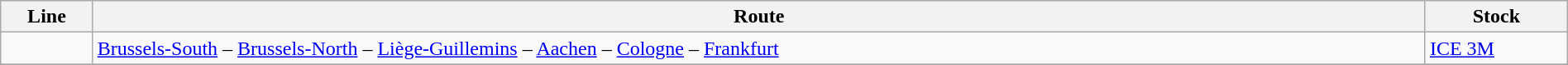<table class="wikitable" width="100%">
<tr class="hintergrundfarbe5">
<th>Line</th>
<th>Route</th>
<th>Stock</th>
</tr>
<tr>
<td></td>
<td><a href='#'>Brussels-South</a> – <a href='#'>Brussels-North</a> – <a href='#'>Liège-Guillemins</a> – <a href='#'>Aachen</a> – <a href='#'>Cologne</a> –  <a href='#'>Frankfurt</a></td>
<td><a href='#'>ICE 3M</a></td>
</tr>
<tr>
</tr>
</table>
